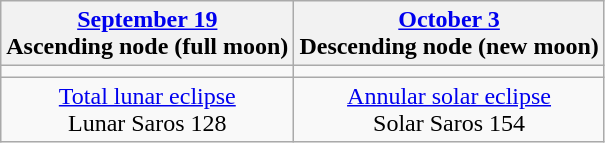<table class="wikitable">
<tr>
<th><a href='#'>September 19</a><br>Ascending node (full moon)<br></th>
<th><a href='#'>October 3</a><br>Descending node (new moon)<br></th>
</tr>
<tr>
<td></td>
<td></td>
</tr>
<tr align=center>
<td><a href='#'>Total lunar eclipse</a><br>Lunar Saros 128</td>
<td><a href='#'>Annular solar eclipse</a><br>Solar Saros 154</td>
</tr>
</table>
